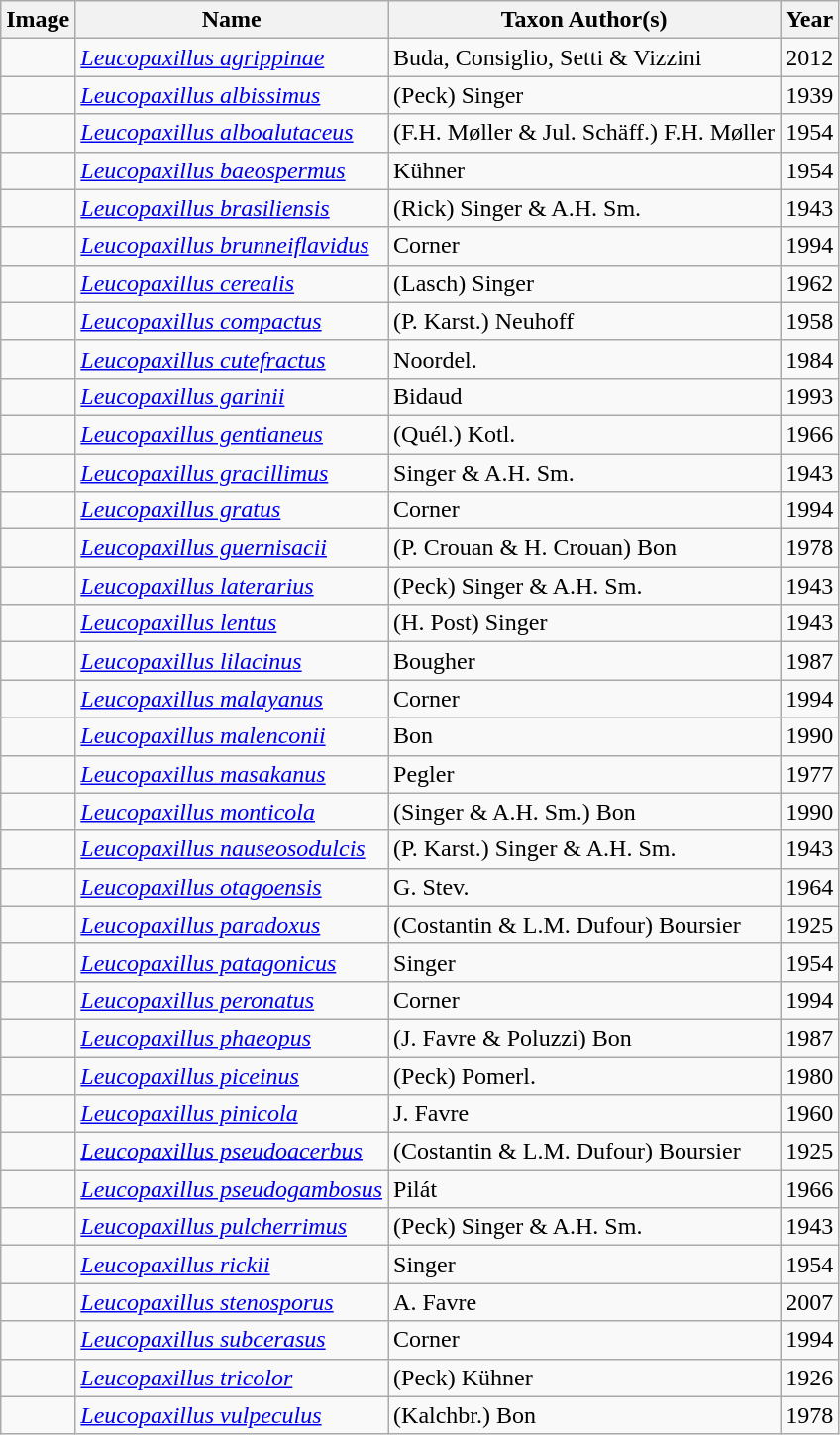<table class="wikitable sortable">
<tr>
<th>Image</th>
<th>Name</th>
<th>Taxon Author(s)</th>
<th>Year</th>
</tr>
<tr>
<td></td>
<td><em><a href='#'>Leucopaxillus agrippinae</a></em></td>
<td>Buda, Consiglio, Setti & Vizzini</td>
<td>2012</td>
</tr>
<tr>
<td></td>
<td><em><a href='#'>Leucopaxillus albissimus</a></em></td>
<td>(Peck) Singer</td>
<td>1939</td>
</tr>
<tr>
<td></td>
<td><em><a href='#'>Leucopaxillus alboalutaceus</a></em></td>
<td>(F.H. Møller & Jul. Schäff.) F.H. Møller</td>
<td>1954</td>
</tr>
<tr>
<td></td>
<td><em><a href='#'>Leucopaxillus baeospermus</a></em></td>
<td>Kühner</td>
<td>1954</td>
</tr>
<tr>
<td></td>
<td><em><a href='#'>Leucopaxillus brasiliensis</a></em></td>
<td>(Rick) Singer & A.H. Sm.</td>
<td>1943</td>
</tr>
<tr>
<td></td>
<td><em><a href='#'>Leucopaxillus brunneiflavidus</a></em></td>
<td>Corner</td>
<td>1994</td>
</tr>
<tr>
<td></td>
<td><em><a href='#'>Leucopaxillus cerealis</a></em></td>
<td>(Lasch) Singer</td>
<td>1962</td>
</tr>
<tr>
<td></td>
<td><em><a href='#'>Leucopaxillus compactus</a></em></td>
<td>(P. Karst.) Neuhoff</td>
<td>1958</td>
</tr>
<tr>
<td></td>
<td><em><a href='#'>Leucopaxillus cutefractus</a></em></td>
<td>Noordel.</td>
<td>1984</td>
</tr>
<tr>
<td></td>
<td><em><a href='#'>Leucopaxillus garinii</a></em></td>
<td>Bidaud</td>
<td>1993</td>
</tr>
<tr>
<td></td>
<td><em><a href='#'>Leucopaxillus gentianeus</a></em></td>
<td>(Quél.) Kotl.</td>
<td>1966</td>
</tr>
<tr>
<td></td>
<td><em><a href='#'>Leucopaxillus gracillimus</a></em></td>
<td>Singer & A.H. Sm.</td>
<td>1943</td>
</tr>
<tr>
<td></td>
<td><em><a href='#'>Leucopaxillus gratus</a></em></td>
<td>Corner</td>
<td>1994</td>
</tr>
<tr>
<td></td>
<td><em><a href='#'>Leucopaxillus guernisacii</a></em></td>
<td>(P. Crouan & H. Crouan) Bon</td>
<td>1978</td>
</tr>
<tr>
<td></td>
<td><em><a href='#'>Leucopaxillus laterarius</a></em></td>
<td>(Peck) Singer & A.H. Sm.</td>
<td>1943</td>
</tr>
<tr>
<td></td>
<td><em><a href='#'>Leucopaxillus lentus</a></em></td>
<td>(H. Post) Singer</td>
<td>1943</td>
</tr>
<tr>
<td></td>
<td><em><a href='#'>Leucopaxillus lilacinus</a></em></td>
<td>Bougher</td>
<td>1987</td>
</tr>
<tr>
<td></td>
<td><em><a href='#'>Leucopaxillus malayanus</a></em></td>
<td>Corner</td>
<td>1994</td>
</tr>
<tr>
<td></td>
<td><em><a href='#'>Leucopaxillus malenconii</a></em></td>
<td>Bon</td>
<td>1990</td>
</tr>
<tr>
<td></td>
<td><em><a href='#'>Leucopaxillus masakanus</a></em></td>
<td>Pegler</td>
<td>1977</td>
</tr>
<tr>
<td></td>
<td><em><a href='#'>Leucopaxillus monticola</a></em></td>
<td>(Singer & A.H. Sm.) Bon</td>
<td>1990</td>
</tr>
<tr>
<td></td>
<td><em><a href='#'>Leucopaxillus nauseosodulcis</a></em></td>
<td>(P. Karst.) Singer & A.H. Sm.</td>
<td>1943</td>
</tr>
<tr>
<td></td>
<td><em><a href='#'>Leucopaxillus otagoensis</a></em></td>
<td>G. Stev.</td>
<td>1964</td>
</tr>
<tr>
<td></td>
<td><em><a href='#'>Leucopaxillus paradoxus</a></em></td>
<td>(Costantin & L.M. Dufour) Boursier</td>
<td>1925</td>
</tr>
<tr>
<td></td>
<td><em><a href='#'>Leucopaxillus patagonicus</a></em></td>
<td>Singer</td>
<td>1954</td>
</tr>
<tr>
<td></td>
<td><em><a href='#'>Leucopaxillus peronatus</a></em></td>
<td>Corner</td>
<td>1994</td>
</tr>
<tr>
<td></td>
<td><em><a href='#'>Leucopaxillus phaeopus</a></em></td>
<td>(J. Favre & Poluzzi) Bon</td>
<td>1987</td>
</tr>
<tr>
<td></td>
<td><em><a href='#'>Leucopaxillus piceinus</a></em></td>
<td>(Peck) Pomerl.</td>
<td>1980</td>
</tr>
<tr>
<td></td>
<td><em><a href='#'>Leucopaxillus pinicola</a></em></td>
<td>J. Favre</td>
<td>1960</td>
</tr>
<tr>
<td></td>
<td><em><a href='#'>Leucopaxillus pseudoacerbus</a></em></td>
<td>(Costantin & L.M. Dufour) Boursier</td>
<td>1925</td>
</tr>
<tr>
<td></td>
<td><em><a href='#'>Leucopaxillus pseudogambosus</a></em></td>
<td>Pilát</td>
<td>1966</td>
</tr>
<tr>
<td></td>
<td><em><a href='#'>Leucopaxillus pulcherrimus</a></em></td>
<td>(Peck) Singer & A.H. Sm.</td>
<td>1943</td>
</tr>
<tr>
<td></td>
<td><em><a href='#'>Leucopaxillus rickii</a></em></td>
<td>Singer</td>
<td>1954</td>
</tr>
<tr>
<td></td>
<td><em><a href='#'>Leucopaxillus stenosporus</a></em></td>
<td>A. Favre</td>
<td>2007</td>
</tr>
<tr>
<td></td>
<td><em><a href='#'>Leucopaxillus subcerasus</a></em></td>
<td>Corner</td>
<td>1994</td>
</tr>
<tr>
<td></td>
<td><em><a href='#'>Leucopaxillus tricolor</a></em></td>
<td>(Peck) Kühner</td>
<td>1926</td>
</tr>
<tr>
<td></td>
<td><em><a href='#'>Leucopaxillus vulpeculus</a></em></td>
<td>(Kalchbr.) Bon</td>
<td>1978</td>
</tr>
</table>
